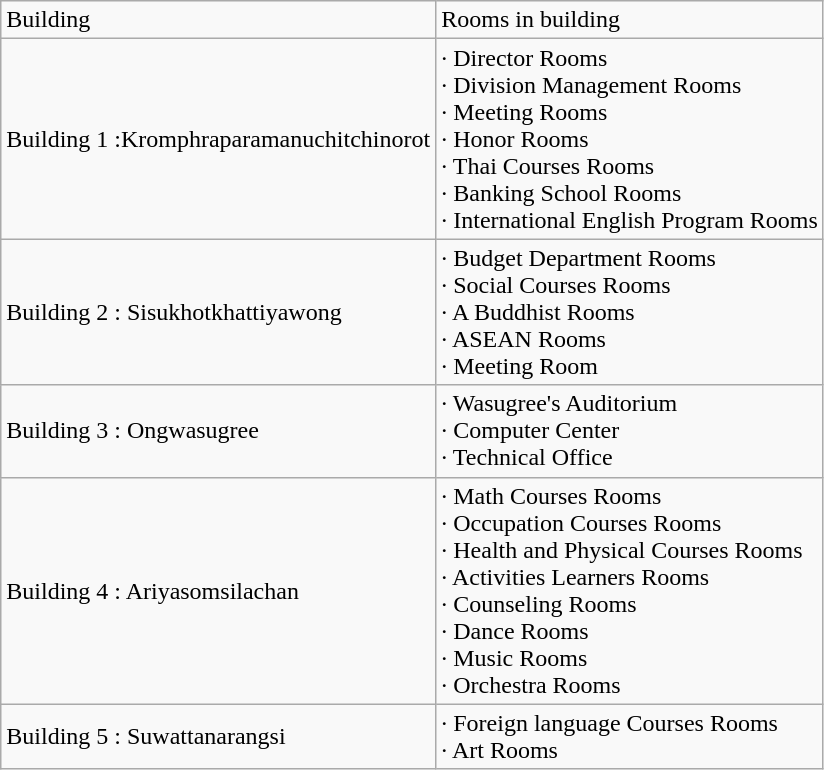<table class="wikitable">
<tr>
<td>Building</td>
<td>Rooms in building</td>
</tr>
<tr>
<td>Building 1 :Kromphraparamanuchitchinorot</td>
<td>·          Director Rooms<br>·          Division Management Rooms<br>·          Meeting Rooms<br>·          Honor Rooms<br>·          Thai Courses Rooms<br>·          Banking School Rooms<br>·          International  English Program Rooms</td>
</tr>
<tr>
<td>Building 2 : Sisukhotkhattiyawong</td>
<td>·          Budget Department Rooms<br>·          Social Courses Rooms<br>·          A Buddhist Rooms<br>·          ASEAN Rooms<br>·          Meeting Room</td>
</tr>
<tr>
<td>Building 3 : Ongwasugree</td>
<td>·          Wasugree's Auditorium<br>·          Computer Center<br>·          Technical Office</td>
</tr>
<tr>
<td>Building 4 : Ariyasomsilachan</td>
<td>·          Math Courses Rooms<br>·          Occupation Courses Rooms<br>·          Health and Physical Courses Rooms<br>·          Activities Learners Rooms<br>·          Counseling Rooms<br>·          Dance Rooms<br>·          Music Rooms<br>·          Orchestra Rooms</td>
</tr>
<tr>
<td>Building 5 : Suwattanarangsi</td>
<td>·          Foreign language Courses Rooms<br>·          Art Rooms</td>
</tr>
</table>
